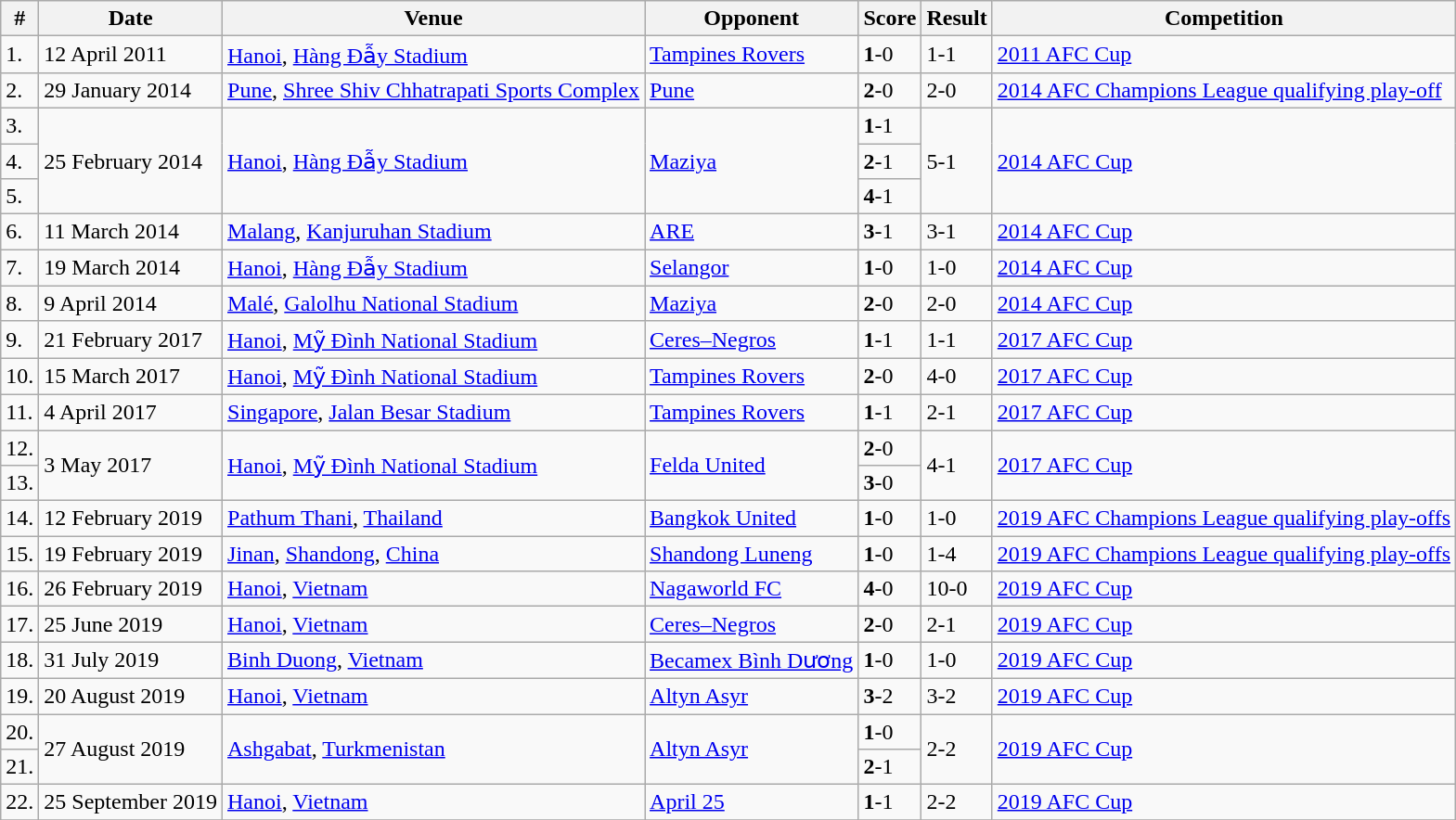<table class="wikitable collapsible collapsed">
<tr>
<th>#</th>
<th>Date</th>
<th>Venue</th>
<th>Opponent</th>
<th>Score</th>
<th>Result</th>
<th>Competition</th>
</tr>
<tr>
<td>1.</td>
<td>12 April 2011</td>
<td><a href='#'>Hanoi</a>, <a href='#'>Hàng Đẫy Stadium</a></td>
<td> <a href='#'>Tampines Rovers</a></td>
<td><strong>1</strong>-0</td>
<td>1-1</td>
<td><a href='#'>2011 AFC Cup</a></td>
</tr>
<tr>
<td>2.</td>
<td>29 January 2014</td>
<td><a href='#'>Pune</a>, <a href='#'>Shree Shiv Chhatrapati Sports Complex</a></td>
<td> <a href='#'>Pune</a></td>
<td><strong>2</strong>-0</td>
<td>2-0</td>
<td><a href='#'>2014 AFC Champions League qualifying play-off</a></td>
</tr>
<tr>
<td>3.</td>
<td rowspan="3">25 February 2014</td>
<td rowspan="3"><a href='#'>Hanoi</a>, <a href='#'>Hàng Đẫy Stadium</a></td>
<td rowspan="3"> <a href='#'>Maziya</a></td>
<td><strong>1</strong>-1</td>
<td rowspan="3">5-1</td>
<td rowspan="3"><a href='#'>2014 AFC Cup</a></td>
</tr>
<tr>
<td>4.</td>
<td><strong>2</strong>-1</td>
</tr>
<tr>
<td>5.</td>
<td><strong>4</strong>-1</td>
</tr>
<tr>
<td>6.</td>
<td>11 March 2014</td>
<td><a href='#'>Malang</a>, <a href='#'>Kanjuruhan Stadium</a></td>
<td> <a href='#'>ARE</a></td>
<td><strong>3</strong>-1</td>
<td>3-1</td>
<td><a href='#'>2014 AFC Cup</a></td>
</tr>
<tr>
<td>7.</td>
<td>19 March 2014</td>
<td><a href='#'>Hanoi</a>, <a href='#'>Hàng Đẫy Stadium</a></td>
<td> <a href='#'>Selangor</a></td>
<td><strong>1</strong>-0</td>
<td>1-0</td>
<td><a href='#'>2014 AFC Cup</a></td>
</tr>
<tr>
<td>8.</td>
<td>9 April 2014</td>
<td><a href='#'>Malé</a>, <a href='#'>Galolhu National Stadium</a></td>
<td> <a href='#'>Maziya</a></td>
<td><strong>2</strong>-0</td>
<td>2-0</td>
<td><a href='#'>2014 AFC Cup</a></td>
</tr>
<tr>
<td>9.</td>
<td>21 February 2017</td>
<td><a href='#'>Hanoi</a>, <a href='#'>Mỹ Đình National Stadium</a></td>
<td> <a href='#'>Ceres–Negros</a></td>
<td><strong>1</strong>-1</td>
<td>1-1</td>
<td><a href='#'>2017 AFC Cup</a></td>
</tr>
<tr>
<td>10.</td>
<td>15 March 2017</td>
<td><a href='#'>Hanoi</a>, <a href='#'>Mỹ Đình National Stadium</a></td>
<td> <a href='#'>Tampines Rovers</a></td>
<td><strong>2</strong>-0</td>
<td>4-0</td>
<td><a href='#'>2017 AFC Cup</a></td>
</tr>
<tr>
<td>11.</td>
<td>4 April 2017</td>
<td><a href='#'>Singapore</a>, <a href='#'>Jalan Besar Stadium</a></td>
<td> <a href='#'>Tampines Rovers</a></td>
<td><strong>1</strong>-1</td>
<td>2-1</td>
<td><a href='#'>2017 AFC Cup</a></td>
</tr>
<tr>
<td>12.</td>
<td rowspan="2">3 May 2017</td>
<td rowspan="2"><a href='#'>Hanoi</a>, <a href='#'>Mỹ Đình National Stadium</a></td>
<td rowspan="2"> <a href='#'>Felda United</a></td>
<td><strong>2</strong>-0</td>
<td rowspan="2">4-1</td>
<td rowspan="2"><a href='#'>2017 AFC Cup</a></td>
</tr>
<tr>
<td>13.</td>
<td><strong>3</strong>-0</td>
</tr>
<tr>
<td>14.</td>
<td>12 February 2019</td>
<td><a href='#'>Pathum Thani</a>, <a href='#'>Thailand</a></td>
<td> <a href='#'>Bangkok United</a></td>
<td><strong>1</strong>-0</td>
<td>1-0</td>
<td><a href='#'>2019 AFC Champions League qualifying play-offs</a></td>
</tr>
<tr>
<td>15.</td>
<td>19 February 2019</td>
<td><a href='#'>Jinan</a>, <a href='#'>Shandong</a>, <a href='#'>China</a></td>
<td> <a href='#'>Shandong Luneng</a></td>
<td><strong>1</strong>-0</td>
<td>1-4</td>
<td><a href='#'>2019 AFC Champions League qualifying play-offs</a></td>
</tr>
<tr>
<td>16.</td>
<td>26 February 2019</td>
<td><a href='#'>Hanoi</a>, <a href='#'>Vietnam</a></td>
<td> <a href='#'>Nagaworld FC</a></td>
<td><strong>4</strong>-0</td>
<td>10-0</td>
<td><a href='#'>2019 AFC Cup</a></td>
</tr>
<tr>
<td>17.</td>
<td>25 June 2019</td>
<td><a href='#'>Hanoi</a>, <a href='#'>Vietnam</a></td>
<td> <a href='#'>Ceres–Negros</a></td>
<td><strong>2</strong>-0</td>
<td>2-1</td>
<td><a href='#'>2019 AFC Cup</a></td>
</tr>
<tr>
<td>18.</td>
<td>31 July 2019</td>
<td><a href='#'>Binh Duong</a>, <a href='#'>Vietnam</a></td>
<td> <a href='#'>Becamex Bình Dương</a></td>
<td><strong>1</strong>-0</td>
<td>1-0</td>
<td><a href='#'>2019 AFC Cup</a></td>
</tr>
<tr>
<td>19.</td>
<td>20 August 2019</td>
<td><a href='#'>Hanoi</a>, <a href='#'>Vietnam</a></td>
<td> <a href='#'>Altyn Asyr</a></td>
<td><strong>3</strong>-2</td>
<td>3-2</td>
<td><a href='#'>2019 AFC Cup</a></td>
</tr>
<tr>
<td>20.</td>
<td rowspan="2">27 August 2019</td>
<td rowspan="2"><a href='#'>Ashgabat</a>, <a href='#'>Turkmenistan</a></td>
<td rowspan="2"> <a href='#'>Altyn Asyr</a></td>
<td><strong>1</strong>-0</td>
<td rowspan="2">2-2</td>
<td rowspan="2"><a href='#'>2019 AFC Cup</a></td>
</tr>
<tr>
<td>21.</td>
<td><strong>2</strong>-1</td>
</tr>
<tr>
<td>22.</td>
<td>25 September 2019</td>
<td><a href='#'>Hanoi</a>, <a href='#'>Vietnam</a></td>
<td> <a href='#'>April 25</a></td>
<td><strong>1</strong>-1</td>
<td>2-2</td>
<td><a href='#'>2019 AFC Cup</a></td>
</tr>
<tr>
</tr>
</table>
